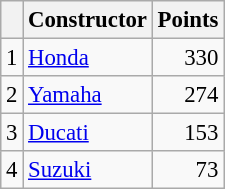<table class="wikitable" style="font-size: 95%;">
<tr>
<th></th>
<th>Constructor</th>
<th>Points</th>
</tr>
<tr>
<td align=center>1</td>
<td> <a href='#'>Honda</a></td>
<td align=right>330</td>
</tr>
<tr>
<td align=center>2</td>
<td> <a href='#'>Yamaha</a></td>
<td align=right>274</td>
</tr>
<tr>
<td align=center>3</td>
<td> <a href='#'>Ducati</a></td>
<td align=right>153</td>
</tr>
<tr>
<td align=center>4</td>
<td> <a href='#'>Suzuki</a></td>
<td align=right>73</td>
</tr>
</table>
